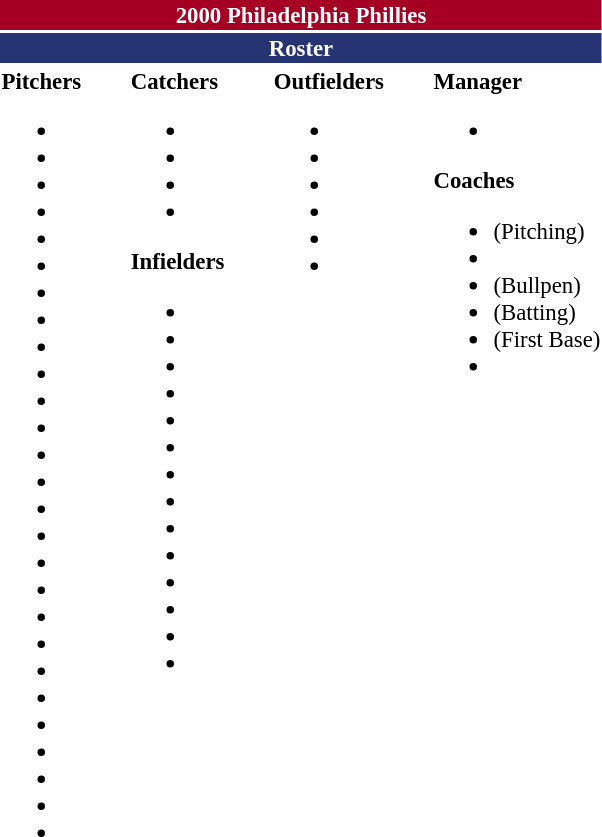<table class="toccolours" style="font-size: 95%;">
<tr>
<th colspan="10" style="background-color: #A50024; color: #FFFFFF; text-align: center;">2000 Philadelphia Phillies</th>
</tr>
<tr>
<td colspan="10" style="background-color: #263473; color: white; text-align: center;"><strong>Roster</strong></td>
</tr>
<tr>
<td valign="top"><strong>Pitchers</strong><br><ul><li></li><li></li><li></li><li></li><li></li><li></li><li></li><li></li><li></li><li></li><li></li><li></li><li></li><li></li><li></li><li></li><li></li><li></li><li></li><li></li><li></li><li></li><li></li><li></li><li></li><li></li><li></li></ul></td>
<td width="25px"></td>
<td valign="top"><strong>Catchers</strong><br><ul><li></li><li></li><li></li><li></li></ul><strong>Infielders</strong><ul><li></li><li></li><li></li><li></li><li></li><li></li><li></li><li></li><li></li><li></li><li></li><li></li><li></li><li></li></ul></td>
<td width="25px"></td>
<td valign="top"><strong>Outfielders</strong><br><ul><li></li><li></li><li></li><li></li><li></li><li></li></ul></td>
<td width="25px"></td>
<td valign="top"><strong>Manager</strong><br><ul><li></li></ul><strong>Coaches</strong><ul><li>  (Pitching)</li><li></li><li>  (Bullpen)</li><li>  (Batting)</li><li>  (First Base)</li><li></li></ul></td>
</tr>
<tr>
</tr>
</table>
